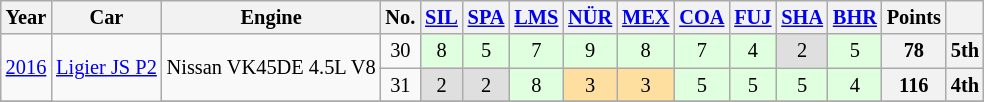<table class="wikitable" style="font-size: 85%; text-align: center;">
<tr valign="top">
<th valign="middle">Year</th>
<th valign="middle">Car</th>
<th valign="middle">Engine</th>
<th valign="middle">No.</th>
<th><a href='#'>SIL</a><br></th>
<th><a href='#'>SPA</a><br></th>
<th><a href='#'>LMS</a><br></th>
<th><a href='#'>NÜR</a><br></th>
<th><a href='#'>MEX</a><br></th>
<th><a href='#'>COA</a><br></th>
<th><a href='#'>FUJ</a><br></th>
<th><a href='#'>SHA</a><br></th>
<th><a href='#'>BHR</a><br></th>
<th valign="middle">Points</th>
<th valign="middle"></th>
</tr>
<tr>
<td rowspan="2" align="left"><a href='#'>2016</a></td>
<td rowspan="3" align="middle"><a href='#'>Ligier JS P2</a></td>
<td rowspan="2" align="middle">Nissan VK45DE 4.5L V8</td>
<td>30</td>
<td style="background:#dfffdf;">8</td>
<td style="background:#dfffdf;">5</td>
<td style="background:#dfffdf;">7</td>
<td style="background:#dfffdf;">9</td>
<td style="background:#dfffdf;">8</td>
<td style="background:#dfffdf;">7</td>
<td style="background:#dfffdf;">4</td>
<td style="background:#dfdfdf;">2</td>
<td style="background:#dfffdf;">5</td>
<th>78</th>
<th>5th</th>
</tr>
<tr>
<td>31</td>
<td style="background:#dfdfdf;">2</td>
<td style="background:#dfdfdf;">2</td>
<td style="background:#dfffdf;">8</td>
<td style="background:#ffdf9f;">3</td>
<td style="background:#ffdf9f;">3</td>
<td style="background:#dfffdf;">5</td>
<td style="background:#dfffdf;">5</td>
<td style="background:#dfffdf;">5</td>
<td style="background:#dfffdf;">4</td>
<th>116</th>
<th>4th</th>
</tr>
<tr>
</tr>
</table>
